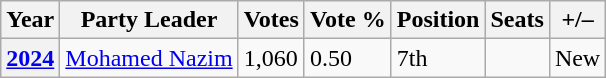<table class="wikitable">
<tr>
<th>Year</th>
<th>Party Leader</th>
<th>Votes</th>
<th>Vote %</th>
<th>Position</th>
<th>Seats</th>
<th>+/–</th>
</tr>
<tr>
<th><a href='#'>2024</a></th>
<td><a href='#'>Mohamed Nazim</a></td>
<td>1,060</td>
<td>0.50</td>
<td> 7th</td>
<td></td>
<td>New</td>
</tr>
</table>
